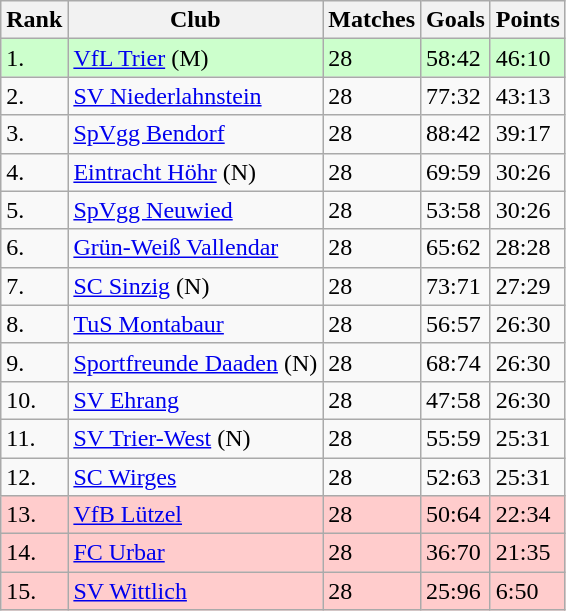<table class="wikitable">
<tr>
<th>Rank</th>
<th>Club</th>
<th>Matches</th>
<th>Goals</th>
<th>Points</th>
</tr>
<tr bgcolor="ccffcc">
<td>1.</td>
<td><a href='#'>VfL Trier</a> (M)</td>
<td>28</td>
<td>58:42</td>
<td>46:10</td>
</tr>
<tr>
<td>2.</td>
<td><a href='#'>SV Niederlahnstein</a></td>
<td>28</td>
<td>77:32</td>
<td>43:13</td>
</tr>
<tr>
<td>3.</td>
<td><a href='#'>SpVgg Bendorf</a></td>
<td>28</td>
<td>88:42</td>
<td>39:17</td>
</tr>
<tr>
<td>4.</td>
<td><a href='#'>Eintracht Höhr</a> (N)</td>
<td>28</td>
<td>69:59</td>
<td>30:26</td>
</tr>
<tr>
<td>5.</td>
<td><a href='#'>SpVgg Neuwied</a></td>
<td>28</td>
<td>53:58</td>
<td>30:26</td>
</tr>
<tr>
<td>6.</td>
<td><a href='#'>Grün-Weiß Vallendar</a></td>
<td>28</td>
<td>65:62</td>
<td>28:28</td>
</tr>
<tr>
<td>7.</td>
<td><a href='#'>SC Sinzig</a> (N)</td>
<td>28</td>
<td>73:71</td>
<td>27:29</td>
</tr>
<tr>
<td>8.</td>
<td><a href='#'>TuS Montabaur</a></td>
<td>28</td>
<td>56:57</td>
<td>26:30</td>
</tr>
<tr>
<td>9.</td>
<td><a href='#'>Sportfreunde Daaden</a> (N)</td>
<td>28</td>
<td>68:74</td>
<td>26:30</td>
</tr>
<tr>
<td>10.</td>
<td><a href='#'>SV Ehrang</a></td>
<td>28</td>
<td>47:58</td>
<td>26:30</td>
</tr>
<tr>
<td>11.</td>
<td><a href='#'>SV Trier-West</a> (N)</td>
<td>28</td>
<td>55:59</td>
<td>25:31</td>
</tr>
<tr>
<td>12.</td>
<td><a href='#'>SC Wirges</a></td>
<td>28</td>
<td>52:63</td>
<td>25:31</td>
</tr>
<tr bgcolor="#ffcccc">
<td>13.</td>
<td><a href='#'>VfB Lützel</a></td>
<td>28</td>
<td>50:64</td>
<td>22:34</td>
</tr>
<tr bgcolor="#ffcccc">
<td>14.</td>
<td><a href='#'>FC Urbar</a></td>
<td>28</td>
<td>36:70</td>
<td>21:35</td>
</tr>
<tr bgcolor="#ffcccc">
<td>15.</td>
<td><a href='#'>SV Wittlich</a></td>
<td>28</td>
<td>25:96</td>
<td>6:50</td>
</tr>
</table>
